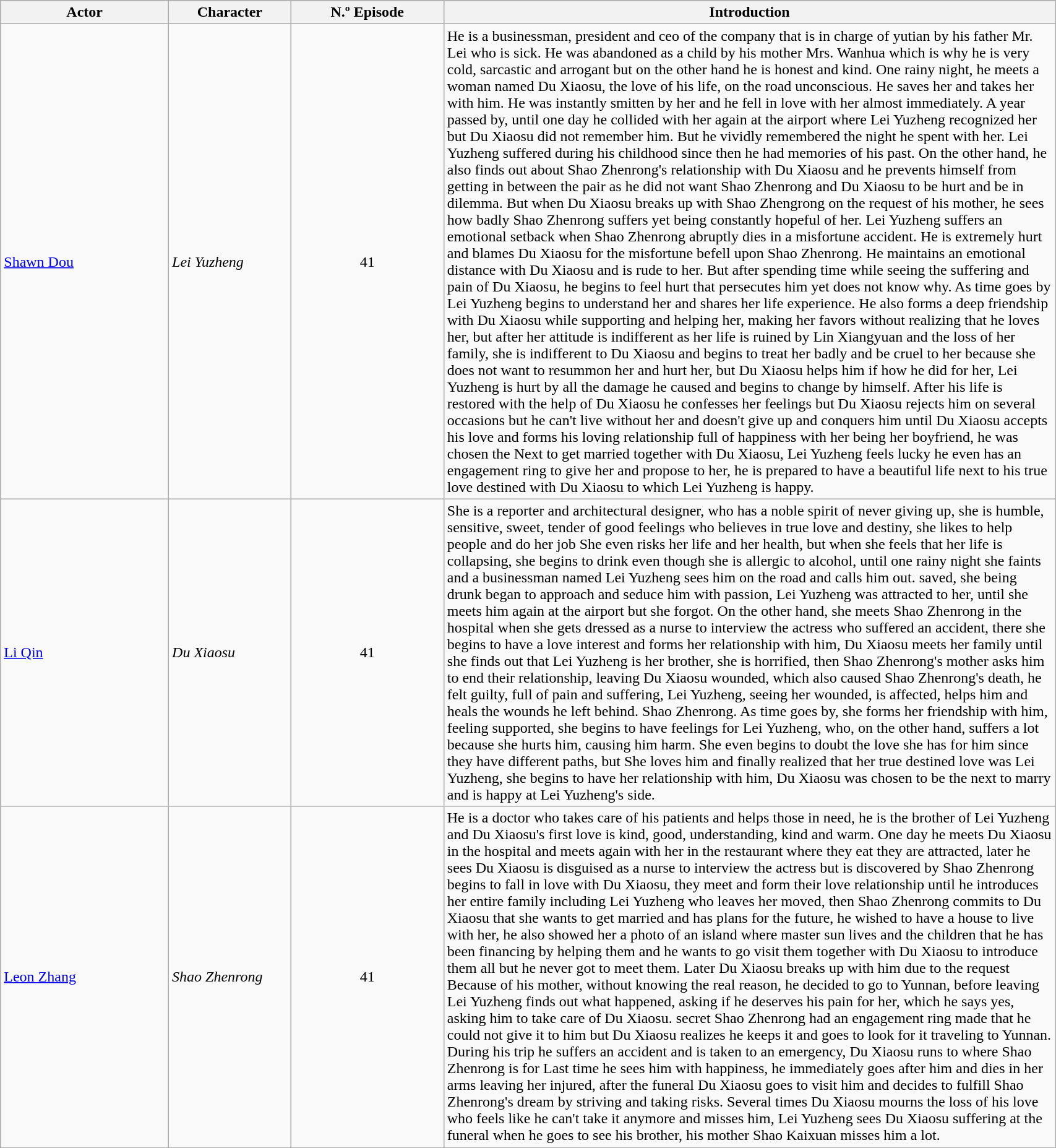<table class="wikitable" width=90%>
<tr>
<th style="background-color: " width="11%">Actor</th>
<th style="background-color: " width="8%">Character</th>
<th style="background: " width="10%">N.º Episode</th>
<th style="background-color: " width="40%">Introduction</th>
</tr>
<tr>
<td><a href='#'>Shawn Dou</a></td>
<td><em>Lei Yuzheng</em></td>
<td rowspan="1" align="center">41</td>
<td>He is a businessman, president and ceo of the company that is in charge of yutian by his father Mr. Lei who is sick. He was abandoned as a child by his mother Mrs. Wanhua which is why he is very cold, sarcastic and arrogant but on the other  hand he is honest and kind. One rainy night, he meets a woman named Du Xiaosu, the love of his life, on the road unconscious. He saves her and takes her with him. He was instantly smitten by her and he fell in love with her almost immediately. A year passed by, until one day he collided with her again at the airport where Lei Yuzheng recognized her but Du Xiaosu did not remember him. But he vividly remembered the night he spent with her. Lei Yuzheng suffered during his childhood since then he had memories of his past. On the other hand, he also finds out about Shao Zhenrong's relationship with Du Xiaosu and he prevents himself from getting in between the pair as he did not want Shao Zhenrong and Du Xiaosu to be hurt and be in dilemma. But when Du Xiaosu breaks up with Shao Zhengrong on the request of his mother, he sees how badly Shao Zhenrong suffers yet being constantly hopeful of her. Lei Yuzheng suffers an emotional setback when Shao Zhenrong abruptly dies in a misfortune accident. He is extremely hurt and blames Du Xiaosu for the misfortune befell upon Shao Zhenrong. He maintains an emotional distance with Du Xiaosu and is rude to her. But after spending time while seeing the suffering and pain of Du Xiaosu, he begins to feel hurt that persecutes him yet does not know why. As time goes by Lei Yuzheng begins to understand her and shares her life experience. He also forms a deep friendship with Du Xiaosu while supporting and helping her, making her favors without realizing that he loves her, but after her attitude is indifferent as her life is ruined by Lin Xiangyuan and the loss of her family, she is indifferent to Du Xiaosu and begins to treat her badly and be cruel to her because she does not want to resummon her and hurt her, but Du Xiaosu helps him if how he did for her, Lei Yuzheng is hurt by all the damage he caused and begins to change by himself. After his life is restored with the help of Du Xiaosu he confesses her feelings but Du Xiaosu rejects him on several occasions but he can't live without her and doesn't give up and conquers him until Du Xiaosu accepts his love and forms his loving relationship full of happiness with her being her boyfriend, he was chosen the Next to get married together with Du Xiaosu, Lei Yuzheng feels lucky he even has an engagement ring to give her and propose to her, he is prepared to have a beautiful life next to his true love destined with Du Xiaosu to which Lei Yuzheng is happy.</td>
</tr>
<tr>
<td><a href='#'>Li Qin</a></td>
<td><em>Du Xiaosu</em></td>
<td rowspan="1" align="center">41</td>
<td>She is a reporter and architectural designer, who has a noble spirit of never giving up, she is humble, sensitive, sweet, tender of good feelings who believes in true love and destiny, she likes to help people and do her job She even risks her life and her health, but when she feels that her life is collapsing, she begins to drink even though she is allergic to alcohol, until one rainy night she faints and a businessman named Lei Yuzheng sees him on the road and calls him out. saved, she being drunk began to approach and seduce him with passion, Lei Yuzheng was attracted to her, until she meets him again at the airport but she forgot. On the other hand, she meets Shao Zhenrong in the hospital when she gets dressed as a nurse to interview the actress who suffered an accident, there she begins to have a love interest and forms her relationship with him, Du Xiaosu meets her family until she finds out that Lei Yuzheng is her brother, she is horrified, then Shao Zhenrong's mother asks him to end their relationship, leaving Du Xiaosu wounded, which also caused Shao Zhenrong's death, he felt guilty, full of pain and suffering, Lei Yuzheng, seeing her wounded, is affected, helps him and heals the wounds he left behind. Shao Zhenrong. As time goes by, she forms her friendship with him, feeling supported, she begins to have feelings for Lei Yuzheng, who, on the other hand, suffers a lot because she hurts him, causing him harm. She even begins to doubt the love she has for him since they have different paths, but She loves him and finally realized that her true destined love was Lei Yuzheng, she begins to have her relationship with him, Du Xiaosu was chosen to be the next to marry and is happy at Lei Yuzheng's side.</td>
</tr>
<tr>
<td><a href='#'>Leon Zhang</a></td>
<td><em>Shao Zhenrong</em></td>
<td rowspan="1" align="center">41</td>
<td>He is a doctor who takes care of his patients and helps those in need, he is the brother of Lei Yuzheng and Du Xiaosu's first love is kind, good, understanding, kind and warm. One day he meets Du Xiaosu in the hospital and meets again with her in the restaurant where they eat they are attracted, later he sees Du Xiaosu is disguised as a nurse to interview the actress but is discovered by Shao Zhenrong begins to fall in love with Du Xiaosu, they meet and form their love relationship until he introduces her entire family including Lei Yuzheng who leaves her moved, then Shao Zhenrong commits to Du Xiaosu that she wants to get married and has plans for the future, he wished to have a house to live with her, he also showed her a photo of an island where master sun lives and the children that he has been financing by helping them and he wants to go visit them together with Du Xiaosu to introduce them all but he never got to meet them. Later Du Xiaosu breaks up with him due to the request Because of his mother, without knowing the real reason, he decided to go to Yunnan, before leaving Lei Yuzheng finds out what happened, asking if he deserves his pain for her, which he says yes, asking him to take care of Du Xiaosu. secret Shao Zhenrong had an engagement ring made that he could not give it to him but Du Xiaosu realizes he keeps it and goes to look for it traveling to Yunnan. During his trip he suffers an accident and is taken to an emergency, Du Xiaosu runs to where Shao Zhenrong is for Last time he sees him with happiness, he immediately goes after him and dies in her arms leaving her injured, after the funeral Du Xiaosu goes to visit him and decides to fulfill Shao Zhenrong's dream by striving and taking risks. Several times Du Xiaosu mourns the loss of his love who feels like he can't take it anymore and misses him, Lei Yuzheng sees Du Xiaosu suffering at the funeral when he goes to see his brother, his mother Shao Kaixuan misses him a lot.</td>
</tr>
</table>
